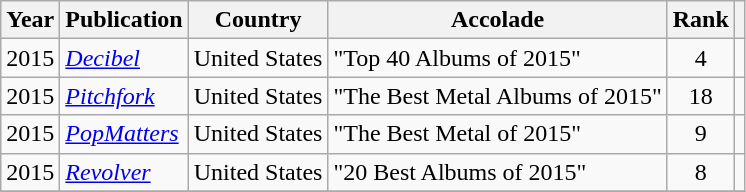<table class="wikitable sortable" style="margin:0em 1em 1em 0pt">
<tr>
<th>Year</th>
<th>Publication</th>
<th>Country</th>
<th>Accolade</th>
<th>Rank</th>
<th class=unsortable></th>
</tr>
<tr>
<td align=center>2015</td>
<td><em><a href='#'>Decibel</a></em></td>
<td>United States</td>
<td>"Top 40 Albums of 2015"</td>
<td align=center>4</td>
<td></td>
</tr>
<tr>
<td align=center>2015</td>
<td><em><a href='#'>Pitchfork</a></em></td>
<td>United States</td>
<td>"The Best Metal Albums of 2015"</td>
<td align=center>18</td>
<td></td>
</tr>
<tr>
<td align=center>2015</td>
<td><em><a href='#'>PopMatters</a></em></td>
<td>United States</td>
<td>"The Best Metal of 2015"</td>
<td align=center>9</td>
<td></td>
</tr>
<tr>
<td align=center>2015</td>
<td><em><a href='#'>Revolver</a></em></td>
<td>United States</td>
<td>"20 Best Albums of 2015"</td>
<td align=center>8</td>
<td></td>
</tr>
<tr>
</tr>
</table>
